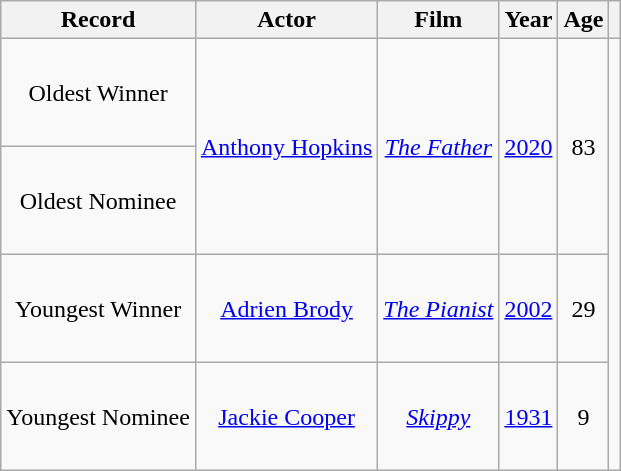<table class="wikitable sortable plainrowheaders" style="text-align:center;">
<tr>
<th scope="col">Record</th>
<th scope="col">Actor</th>
<th scope="col">Film</th>
<th scope="col">Year</th>
<th scope="col">Age</th>
<th scope="col" class="unsortable"></th>
</tr>
<tr style="height:4.5em;">
<td>Oldest Winner</td>
<td rowspan="2"><a href='#'>Anthony Hopkins</a></td>
<td rowspan="2"><em><a href='#'>The Father</a></em></td>
<td rowspan="2"><a href='#'>2020</a></td>
<td rowspan="2">83</td>
<td rowspan="4"></td>
</tr>
<tr style="height:4.5em;">
<td>Oldest Nominee</td>
</tr>
<tr style="height:4.5em;">
<td>Youngest Winner</td>
<td><a href='#'>Adrien Brody</a></td>
<td><em><a href='#'>The Pianist</a></em></td>
<td><a href='#'>2002</a></td>
<td>29</td>
</tr>
<tr style="height:4.5em;">
<td>Youngest Nominee</td>
<td><a href='#'>Jackie Cooper</a></td>
<td><em><a href='#'>Skippy</a></em></td>
<td><a href='#'>1931</a></td>
<td>9</td>
</tr>
</table>
